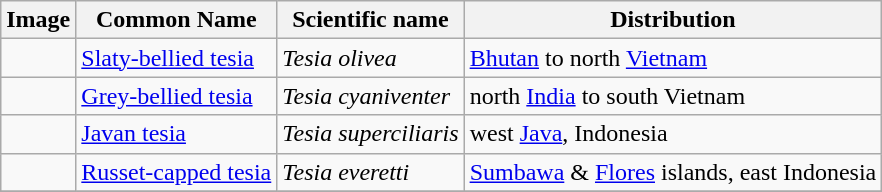<table class="wikitable">
<tr>
<th>Image</th>
<th>Common Name</th>
<th>Scientific name</th>
<th>Distribution</th>
</tr>
<tr>
<td></td>
<td><a href='#'>Slaty-bellied tesia</a></td>
<td><em>Tesia olivea</em></td>
<td><a href='#'>Bhutan</a> to north <a href='#'>Vietnam</a></td>
</tr>
<tr>
<td></td>
<td><a href='#'>Grey-bellied tesia</a></td>
<td><em>Tesia cyaniventer</em></td>
<td>north <a href='#'>India</a> to south Vietnam</td>
</tr>
<tr>
<td></td>
<td><a href='#'>Javan tesia</a></td>
<td><em>Tesia superciliaris</em></td>
<td>west <a href='#'>Java</a>, Indonesia</td>
</tr>
<tr>
<td></td>
<td><a href='#'>Russet-capped tesia</a></td>
<td><em>Tesia everetti</em></td>
<td><a href='#'>Sumbawa</a> & <a href='#'>Flores</a> islands, east Indonesia</td>
</tr>
<tr>
</tr>
</table>
